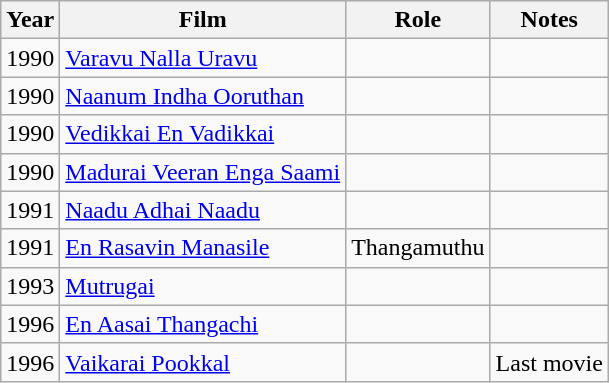<table class="wikitable">
<tr>
<th>Year</th>
<th>Film</th>
<th>Role</th>
<th>Notes</th>
</tr>
<tr>
<td>1990</td>
<td><a href='#'>Varavu Nalla Uravu</a></td>
<td></td>
<td></td>
</tr>
<tr>
<td>1990</td>
<td><a href='#'>Naanum Indha Ooruthan</a></td>
<td></td>
<td></td>
</tr>
<tr>
<td>1990</td>
<td><a href='#'>Vedikkai En Vadikkai</a></td>
<td></td>
<td></td>
</tr>
<tr>
<td>1990</td>
<td><a href='#'>Madurai Veeran Enga Saami</a></td>
<td></td>
<td></td>
</tr>
<tr>
<td>1991</td>
<td><a href='#'>Naadu Adhai Naadu</a></td>
<td></td>
<td></td>
</tr>
<tr>
<td>1991</td>
<td><a href='#'>En Rasavin Manasile</a></td>
<td>Thangamuthu</td>
<td></td>
</tr>
<tr>
<td>1993</td>
<td><a href='#'>Mutrugai</a></td>
<td></td>
<td></td>
</tr>
<tr>
<td>1996</td>
<td><a href='#'>En Aasai Thangachi</a></td>
<td></td>
<td></td>
</tr>
<tr>
<td>1996</td>
<td><a href='#'>Vaikarai Pookkal</a></td>
<td></td>
<td>Last movie</td>
</tr>
</table>
